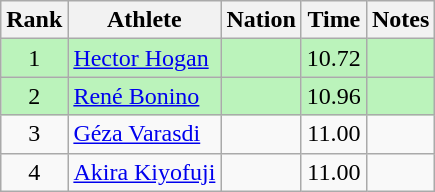<table class="wikitable sortable" style="text-align:center">
<tr>
<th>Rank</th>
<th>Athlete</th>
<th>Nation</th>
<th>Time</th>
<th>Notes</th>
</tr>
<tr bgcolor=bbf3bb>
<td>1</td>
<td align=left><a href='#'>Hector Hogan</a></td>
<td align=left></td>
<td>10.72</td>
<td></td>
</tr>
<tr bgcolor=bbf3bb>
<td>2</td>
<td align=left><a href='#'>René Bonino</a></td>
<td align=left></td>
<td>10.96</td>
<td></td>
</tr>
<tr>
<td>3</td>
<td align=left><a href='#'>Géza Varasdi</a></td>
<td align=left></td>
<td>11.00</td>
<td></td>
</tr>
<tr>
<td>4</td>
<td align=left><a href='#'>Akira Kiyofuji</a></td>
<td align=left></td>
<td>11.00</td>
<td></td>
</tr>
</table>
